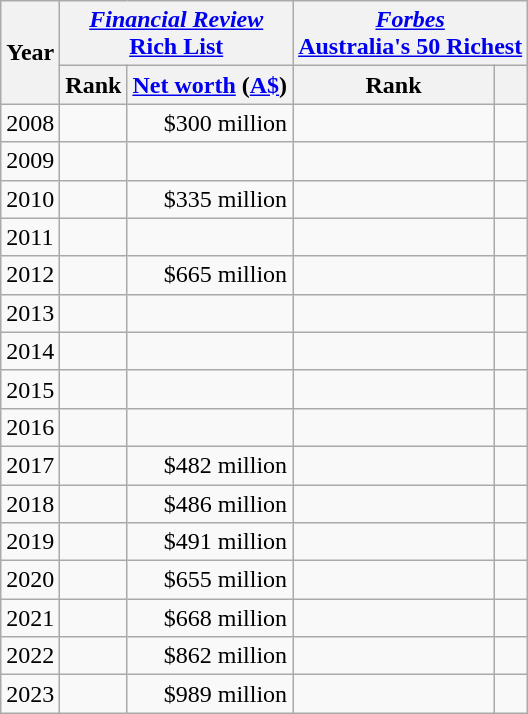<table class="wikitable">
<tr>
<th rowspan=2>Year</th>
<th colspan=2><em><a href='#'>Financial Review</a></em><br><a href='#'>Rich List</a></th>
<th colspan=2><em><a href='#'>Forbes</a></em><br><a href='#'>Australia's 50 Richest</a></th>
</tr>
<tr>
<th>Rank</th>
<th><a href='#'>Net worth</a> (<a href='#'>A$</a>)</th>
<th>Rank</th>
<th></th>
</tr>
<tr>
<td>2008</td>
<td align="center"></td>
<td align="right">$300 million</td>
<td align="center"></td>
<td align="right"></td>
</tr>
<tr>
<td>2009</td>
<td align="center"></td>
<td align="right"></td>
<td align="center"></td>
<td align="right"></td>
</tr>
<tr>
<td>2010</td>
<td align="center"></td>
<td align="right">$335 million</td>
<td align="center"></td>
<td align="right"></td>
</tr>
<tr>
<td>2011</td>
<td align="center"></td>
<td align="right"></td>
<td align="center"></td>
<td align="right"></td>
</tr>
<tr>
<td>2012</td>
<td align="center"></td>
<td align="right">$665 million </td>
<td align="center"></td>
<td align="right"></td>
</tr>
<tr>
<td>2013</td>
<td align="center"></td>
<td align="right"></td>
<td align="center"></td>
<td align="right"></td>
</tr>
<tr>
<td>2014</td>
<td align="center"></td>
<td align="right"></td>
<td align="center"></td>
<td align="right"></td>
</tr>
<tr>
<td>2015</td>
<td align="center"></td>
<td align="right"></td>
<td align="center"></td>
<td align="right"></td>
</tr>
<tr>
<td>2016</td>
<td align="center"></td>
<td align="right"></td>
<td align="center"></td>
<td align="right"></td>
</tr>
<tr>
<td>2017</td>
<td align="center"></td>
<td align="right">$482 million</td>
<td align="center"></td>
<td align="right"></td>
</tr>
<tr>
<td>2018</td>
<td align="center"> </td>
<td align="right">$486 million </td>
<td align="center"></td>
<td align="right"></td>
</tr>
<tr>
<td>2019</td>
<td align="center"></td>
<td align="right">$491 million </td>
<td align="center"></td>
<td align="right"></td>
</tr>
<tr>
<td>2020</td>
<td align="center"></td>
<td align="right">$655 million </td>
<td align="center"></td>
<td align="right"></td>
</tr>
<tr>
<td>2021</td>
<td align="center"></td>
<td align="right">$668 million </td>
<td align="center"></td>
<td align="right"></td>
</tr>
<tr>
<td>2022</td>
<td align="center"></td>
<td align="right">$862 million </td>
<td align="center"></td>
<td align="right"></td>
</tr>
<tr>
<td>2023</td>
<td align="center"></td>
<td align="right">$989 million </td>
<td align="center"></td>
<td align="right"></td>
</tr>
</table>
